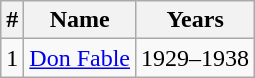<table class="wikitable">
<tr>
<th>#</th>
<th>Name</th>
<th>Years</th>
</tr>
<tr>
<td>1</td>
<td><a href='#'>Don Fable</a></td>
<td>1929–1938</td>
</tr>
</table>
